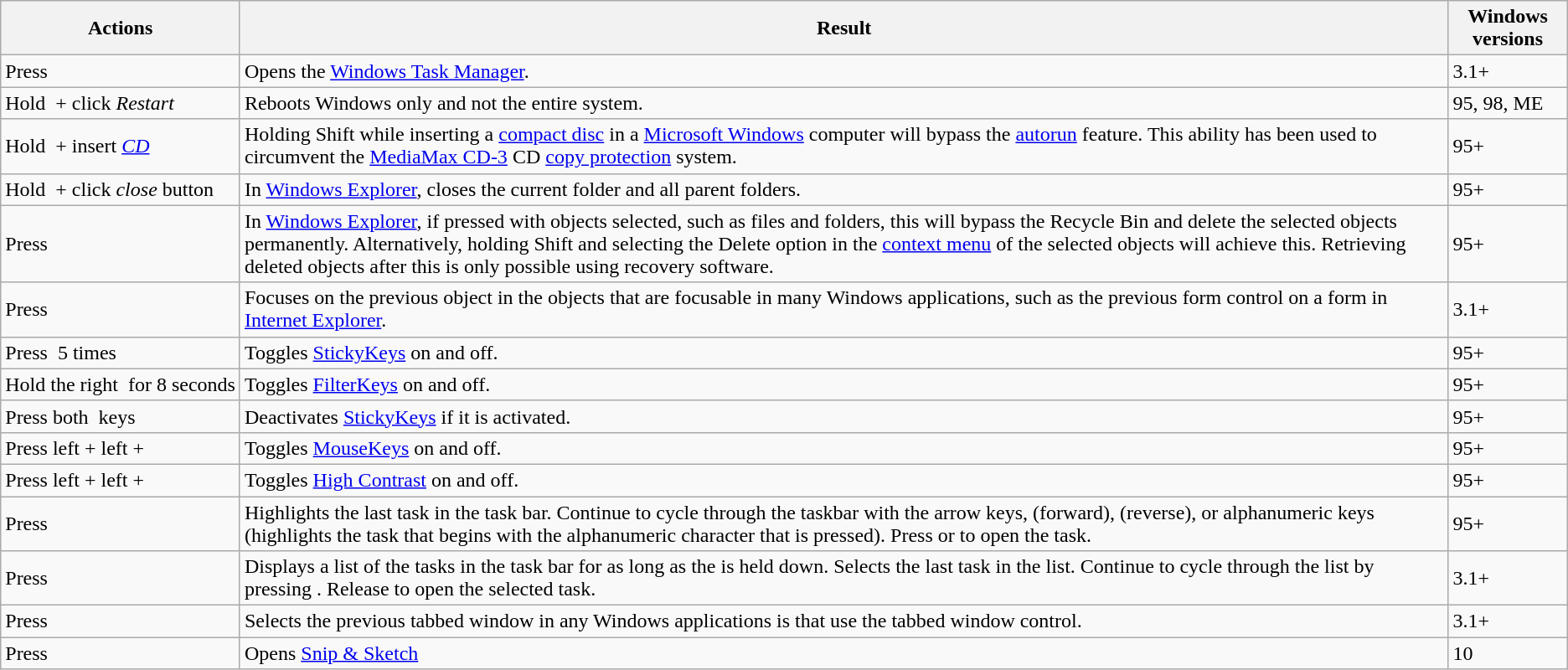<table class="wikitable">
<tr>
<th>Actions</th>
<th>Result</th>
<th>Windows versions</th>
</tr>
<tr>
<td>Press </td>
<td>Opens the <a href='#'>Windows Task Manager</a>.</td>
<td>3.1+</td>
</tr>
<tr>
<td>Hold  + click <em>Restart</em></td>
<td>Reboots Windows only and not the entire system.</td>
<td>95, 98, ME</td>
</tr>
<tr>
<td>Hold  + insert <em><a href='#'>CD</a></em></td>
<td>Holding Shift while inserting a <a href='#'>compact disc</a> in a <a href='#'>Microsoft Windows</a> computer will bypass the <a href='#'>autorun</a> feature. This ability has been used to circumvent the <a href='#'>MediaMax CD-3</a> CD <a href='#'>copy protection</a> system.</td>
<td>95+</td>
</tr>
<tr>
<td>Hold  + click <em>close</em> button</td>
<td>In <a href='#'>Windows Explorer</a>, closes the current folder and all parent folders.</td>
<td>95+</td>
</tr>
<tr>
<td>Press </td>
<td>In <a href='#'>Windows Explorer</a>, if pressed with objects selected, such as files and folders, this will bypass the Recycle Bin and delete the selected objects permanently. Alternatively, holding Shift and selecting the Delete option in the <a href='#'>context menu</a> of the selected objects will achieve this. Retrieving deleted objects after this is only possible using recovery software.</td>
<td>95+</td>
</tr>
<tr>
<td>Press </td>
<td>Focuses on the previous object in the objects that are focusable in many Windows applications, such as the previous form control on a form in <a href='#'>Internet Explorer</a>.</td>
<td>3.1+</td>
</tr>
<tr>
<td>Press  5 times</td>
<td>Toggles <a href='#'>StickyKeys</a> on and off.</td>
<td>95+</td>
</tr>
<tr>
<td>Hold the right  for 8 seconds</td>
<td>Toggles <a href='#'>FilterKeys</a> on and off.</td>
<td>95+</td>
</tr>
<tr>
<td>Press both  keys</td>
<td>Deactivates <a href='#'>StickyKeys</a> if it is activated.</td>
<td>95+</td>
</tr>
<tr>
<td>Press left  + left  + </td>
<td>Toggles <a href='#'>MouseKeys</a> on and off.</td>
<td>95+</td>
</tr>
<tr>
<td>Press left  + left  + </td>
<td>Toggles <a href='#'>High Contrast</a> on and off.</td>
<td>95+</td>
</tr>
<tr>
<td>Press </td>
<td>Highlights the last task in the task bar. Continue to cycle through the taskbar with the arrow keys,  (forward),  (reverse), or alphanumeric keys (highlights the task that begins with the alphanumeric character that is pressed). Press  or  to open the task.</td>
<td>95+</td>
</tr>
<tr>
<td>Press </td>
<td>Displays a list of the tasks in the task bar for as long as the  is held down. Selects the last task in the list. Continue to cycle through the list by pressing . Release  to open the selected task.</td>
<td>3.1+</td>
</tr>
<tr>
<td>Press </td>
<td>Selects the previous tabbed window in any Windows applications is that use the tabbed window control.</td>
<td>3.1+</td>
</tr>
<tr>
<td>Press </td>
<td>Opens <a href='#'>Snip & Sketch</a></td>
<td>10</td>
</tr>
</table>
